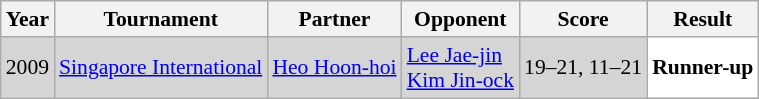<table class="sortable wikitable" style="font-size: 90%;">
<tr>
<th>Year</th>
<th>Tournament</th>
<th>Partner</th>
<th>Opponent</th>
<th>Score</th>
<th>Result</th>
</tr>
<tr style="background:#D5D5D5">
<td align="center">2009</td>
<td align="left"><a href='#'>Singapore International</a></td>
<td align="left"> <a href='#'>Heo Hoon-hoi</a></td>
<td align="left"> <a href='#'>Lee Jae-jin</a> <br>  <a href='#'>Kim Jin-ock</a></td>
<td align="left">19–21, 11–21</td>
<td style="text-align:left; background:white"> <strong>Runner-up</strong></td>
</tr>
</table>
